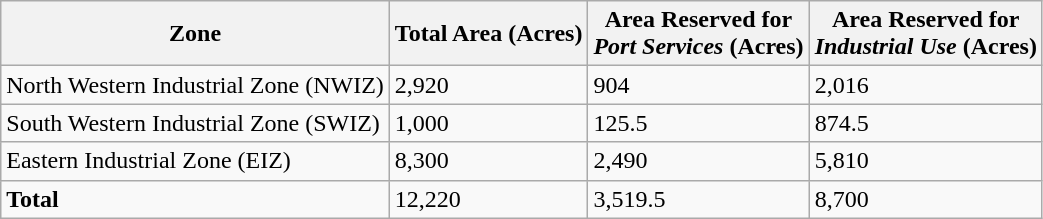<table class="wikitable" border="1">
<tr>
<th>Zone</th>
<th>Total Area (Acres)</th>
<th>Area Reserved for<br><em>Port Services</em> (Acres)</th>
<th>Area Reserved for<br><em>Industrial Use</em> (Acres)</th>
</tr>
<tr>
<td>North Western Industrial Zone (NWIZ)</td>
<td>2,920</td>
<td>904</td>
<td>2,016</td>
</tr>
<tr>
<td>South Western Industrial Zone (SWIZ)</td>
<td>1,000</td>
<td>125.5</td>
<td>874.5</td>
</tr>
<tr>
<td>Eastern Industrial Zone (EIZ)</td>
<td>8,300</td>
<td>2,490</td>
<td>5,810</td>
</tr>
<tr>
<td><strong>Total</strong></td>
<td>12,220</td>
<td>3,519.5</td>
<td>8,700</td>
</tr>
</table>
